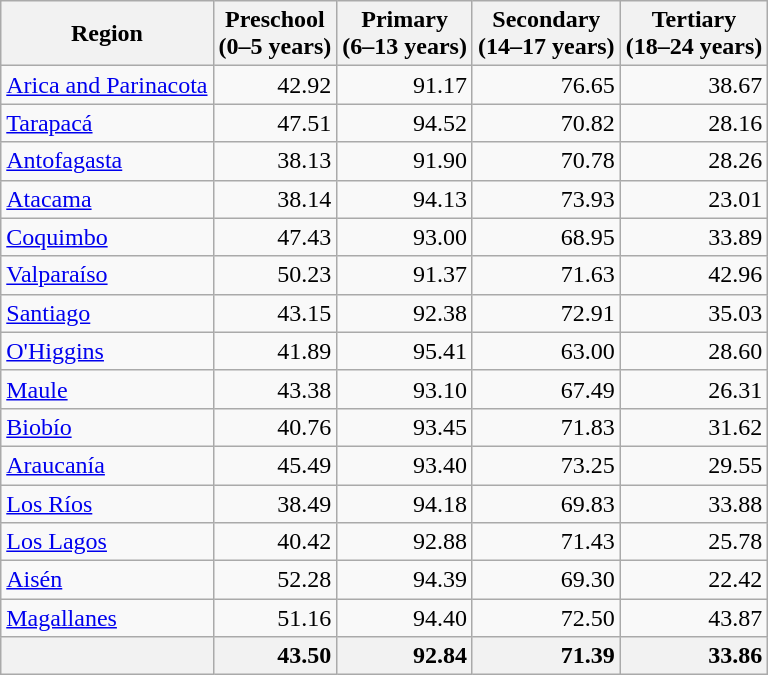<table class="wikitable sortable" style="text-align:right">
<tr>
<th>Region</th>
<th>Preschool<br>(0–5 years)</th>
<th>Primary<br>(6–13 years)</th>
<th>Secondary<br>(14–17 years)</th>
<th>Tertiary<br>(18–24 years)</th>
</tr>
<tr>
<td align="left"><a href='#'>Arica and Parinacota</a></td>
<td>42.92</td>
<td>91.17</td>
<td>76.65</td>
<td>38.67</td>
</tr>
<tr>
<td align="left"><a href='#'>Tarapacá</a></td>
<td>47.51</td>
<td>94.52</td>
<td>70.82</td>
<td>28.16</td>
</tr>
<tr>
<td align="left"><a href='#'>Antofagasta</a></td>
<td>38.13</td>
<td>91.90</td>
<td>70.78</td>
<td>28.26</td>
</tr>
<tr>
<td align="left"><a href='#'>Atacama</a></td>
<td>38.14</td>
<td>94.13</td>
<td>73.93</td>
<td>23.01</td>
</tr>
<tr>
<td align="left"><a href='#'>Coquimbo</a></td>
<td>47.43</td>
<td>93.00</td>
<td>68.95</td>
<td>33.89</td>
</tr>
<tr>
<td align="left"><a href='#'>Valparaíso</a></td>
<td>50.23</td>
<td>91.37</td>
<td>71.63</td>
<td>42.96</td>
</tr>
<tr>
<td align="left"><a href='#'>Santiago</a></td>
<td>43.15</td>
<td>92.38</td>
<td>72.91</td>
<td>35.03</td>
</tr>
<tr>
<td align="left"><a href='#'>O'Higgins</a></td>
<td>41.89</td>
<td>95.41</td>
<td>63.00</td>
<td>28.60</td>
</tr>
<tr>
<td align="left"><a href='#'>Maule</a></td>
<td>43.38</td>
<td>93.10</td>
<td>67.49</td>
<td>26.31</td>
</tr>
<tr>
<td align="left"><a href='#'>Biobío</a></td>
<td>40.76</td>
<td>93.45</td>
<td>71.83</td>
<td>31.62</td>
</tr>
<tr>
<td align="left"><a href='#'>Araucanía</a></td>
<td>45.49</td>
<td>93.40</td>
<td>73.25</td>
<td>29.55</td>
</tr>
<tr>
<td align="left"><a href='#'>Los Ríos</a></td>
<td>38.49</td>
<td>94.18</td>
<td>69.83</td>
<td>33.88</td>
</tr>
<tr>
<td align="left"><a href='#'>Los Lagos</a></td>
<td>40.42</td>
<td>92.88</td>
<td>71.43</td>
<td>25.78</td>
</tr>
<tr>
<td align="left"><a href='#'>Aisén</a></td>
<td>52.28</td>
<td>94.39</td>
<td>69.30</td>
<td>22.42</td>
</tr>
<tr>
<td align="left"><a href='#'>Magallanes</a></td>
<td>51.16</td>
<td>94.40</td>
<td>72.50</td>
<td>43.87</td>
</tr>
<tr style="background-color: #f2f2f2">
<td align="left"><strong></strong></td>
<td><strong>43.50</strong></td>
<td><strong>92.84</strong></td>
<td><strong>71.39</strong></td>
<td><strong>33.86</strong></td>
</tr>
</table>
